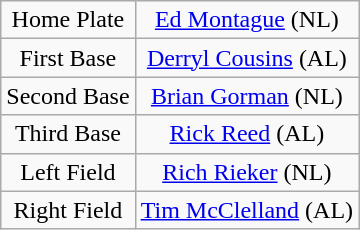<table class="wikitable" style="font-size: 100%; text-align:center;">
<tr>
<td>Home Plate</td>
<td><a href='#'>Ed Montague</a> (NL)</td>
</tr>
<tr>
<td>First Base</td>
<td><a href='#'>Derryl Cousins</a> (AL)</td>
</tr>
<tr>
<td>Second Base</td>
<td><a href='#'>Brian Gorman</a> (NL)</td>
</tr>
<tr>
<td>Third Base</td>
<td><a href='#'>Rick Reed</a> (AL)</td>
</tr>
<tr>
<td>Left Field</td>
<td><a href='#'>Rich Rieker</a> (NL)</td>
</tr>
<tr>
<td>Right Field</td>
<td><a href='#'>Tim McClelland</a> (AL)</td>
</tr>
</table>
